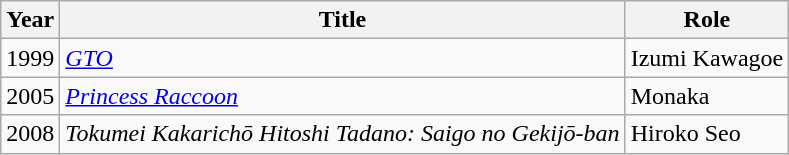<table class="wikitable">
<tr>
<th>Year</th>
<th>Title</th>
<th>Role</th>
</tr>
<tr>
<td>1999</td>
<td><em><a href='#'>GTO</a></em></td>
<td>Izumi Kawagoe</td>
</tr>
<tr>
<td>2005</td>
<td><em><a href='#'>Princess Raccoon</a></em></td>
<td>Monaka</td>
</tr>
<tr>
<td>2008</td>
<td><em>Tokumei Kakarichō Hitoshi Tadano: Saigo no Gekijō-ban</em></td>
<td>Hiroko Seo</td>
</tr>
</table>
